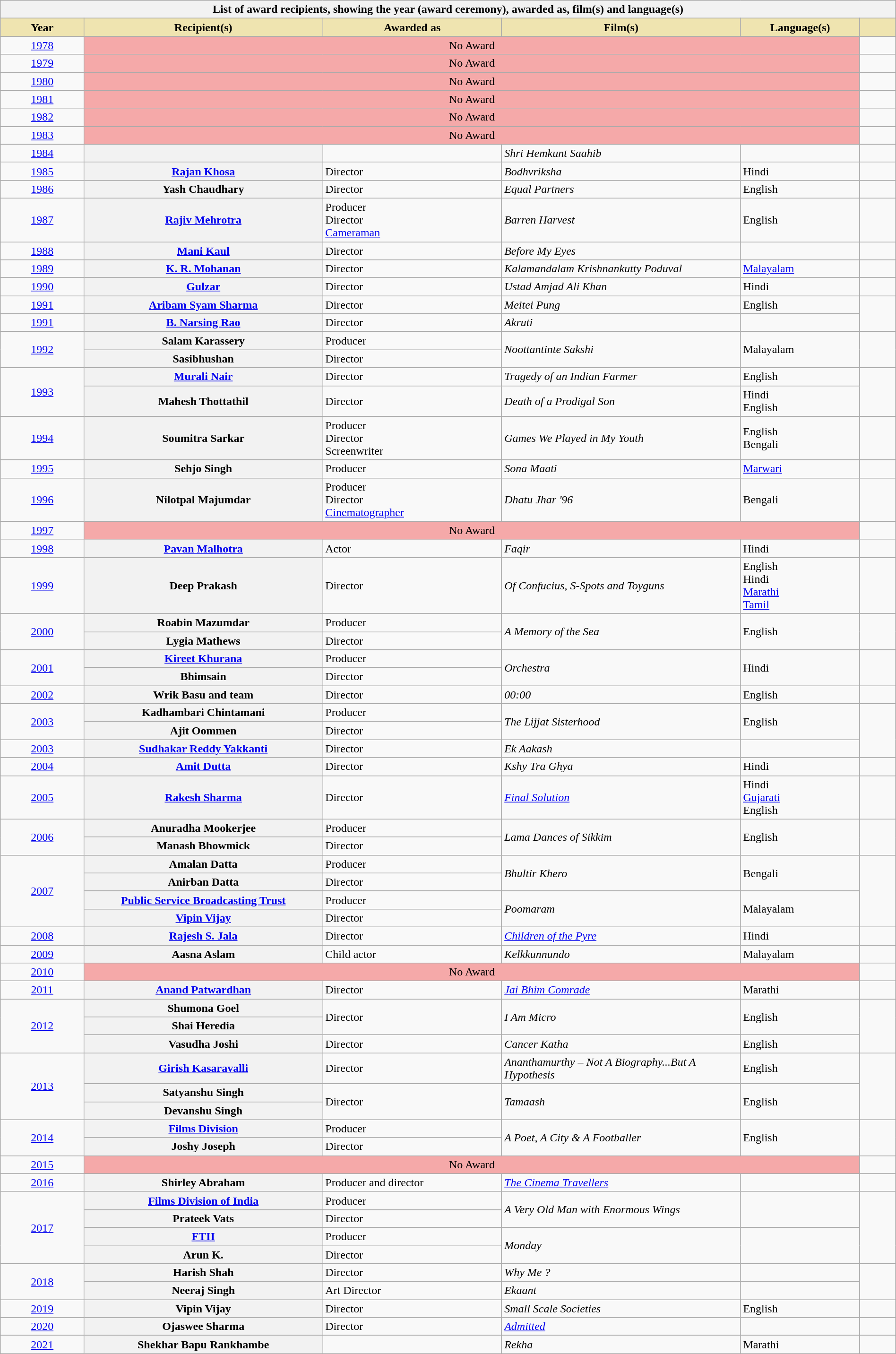<table class="wikitable sortable plainrowheaders" style="width:100%">
<tr>
<th colspan="6">List of award recipients, showing the year (award ceremony), awarded as, film(s) and language(s)</th>
</tr>
<tr>
<th scope="col" style="background-color:#EFE4B0;width:7%;">Year</th>
<th scope="col" style="background-color:#EFE4B0;width:20%;">Recipient(s)</th>
<th scope="col" style="background-color:#EFE4B0;width:15%;">Awarded as</th>
<th scope="col" style="background-color:#EFE4B0;width:20%;">Film(s)</th>
<th scope="col" style="background-color:#EFE4B0;width:10%;">Language(s)</th>
<th scope="col" style="background-color:#EFE4B0;width:3%" class="unsortable"></th>
</tr>
<tr>
<td align="center"><a href='#'>1978<br></a></td>
<td colspan="4" bgcolor="#F5A9A9" align="center">No Award</td>
<td align="center"></td>
</tr>
<tr>
<td align="center"><a href='#'>1979<br></a></td>
<td colspan="4" bgcolor="#F5A9A9" align="center">No Award</td>
<td align="center"></td>
</tr>
<tr>
<td align="center"><a href='#'>1980<br></a></td>
<td colspan="4" bgcolor="#F5A9A9" align="center">No Award</td>
<td align="center"></td>
</tr>
<tr>
<td align="center"><a href='#'>1981<br></a></td>
<td colspan="4" bgcolor="#F5A9A9" align="center">No Award</td>
<td align="center"></td>
</tr>
<tr>
<td align="center"><a href='#'>1982<br></a></td>
<td colspan="4" bgcolor="#F5A9A9" align="center">No Award</td>
<td align="center"></td>
</tr>
<tr>
<td align="center"><a href='#'>1983<br></a></td>
<td colspan="4" bgcolor="#F5A9A9" align="center">No Award</td>
<td align="center"></td>
</tr>
<tr>
<td align="center"><a href='#'>1984<br></a></td>
<th scope="row"></th>
<td></td>
<td><em>Shri Hemkunt Saahib</em></td>
<td></td>
<td align="center"></td>
</tr>
<tr>
<td align="center"><a href='#'>1985<br></a></td>
<th scope="row"><a href='#'>Rajan Khosa</a></th>
<td>Director</td>
<td><em>Bodhvriksha</em></td>
<td>Hindi</td>
<td align="center"></td>
</tr>
<tr>
<td align="center"><a href='#'>1986<br></a></td>
<th scope="row">Yash Chaudhary</th>
<td>Director</td>
<td><em>Equal Partners</em></td>
<td>English</td>
<td align="center"></td>
</tr>
<tr>
<td align="center"><a href='#'>1987<br></a></td>
<th scope="row"><a href='#'>Rajiv Mehrotra</a></th>
<td>Producer<br>Director<br><a href='#'>Cameraman</a></td>
<td><em>Barren Harvest</em></td>
<td>English</td>
<td align="center"></td>
</tr>
<tr>
<td align="center"><a href='#'>1988<br></a></td>
<th scope="row"><a href='#'>Mani Kaul</a></th>
<td>Director</td>
<td><em>Before My Eyes</em></td>
<td></td>
<td align="center"></td>
</tr>
<tr>
<td align="center"><a href='#'>1989<br></a></td>
<th scope="row"><a href='#'>K. R. Mohanan</a></th>
<td>Director</td>
<td><em>Kalamandalam Krishnankutty Poduval</em></td>
<td><a href='#'>Malayalam</a></td>
<td align="center"></td>
</tr>
<tr>
<td align="center"><a href='#'>1990<br></a></td>
<th scope="row"><a href='#'>Gulzar</a></th>
<td>Director</td>
<td><em>Ustad Amjad Ali Khan</em></td>
<td>Hindi</td>
<td align="center"></td>
</tr>
<tr>
<td align="center"><a href='#'>1991<br></a></td>
<th scope="row"><a href='#'>Aribam Syam Sharma</a></th>
<td>Director</td>
<td><em>Meitei Pung</em></td>
<td>English</td>
<td align="center" rowspan="2"></td>
</tr>
<tr>
<td align="center"><a href='#'>1991<br></a></td>
<th scope="row"><a href='#'>B. Narsing Rao</a></th>
<td>Director</td>
<td><em>Akruti</em></td>
<td></td>
</tr>
<tr>
<td align="center" rowspan="2"><a href='#'>1992<br></a></td>
<th scope="row">Salam Karassery</th>
<td>Producer</td>
<td rowspan="2"><em>Noottantinte Sakshi</em></td>
<td rowspan="2">Malayalam</td>
<td align="center" rowspan="2"></td>
</tr>
<tr>
<th scope="row">Sasibhushan</th>
<td>Director</td>
</tr>
<tr>
<td align="center" rowspan="2"><a href='#'>1993<br></a></td>
<th scope="row"><a href='#'>Murali Nair</a></th>
<td>Director</td>
<td><em>Tragedy of an Indian Farmer</em></td>
<td>English</td>
<td align="center" rowspan="2"></td>
</tr>
<tr>
<th scope="row">Mahesh Thottathil</th>
<td>Director</td>
<td><em>Death of a Prodigal Son</em></td>
<td>Hindi<br>English</td>
</tr>
<tr>
<td align="center"><a href='#'>1994<br></a></td>
<th scope="row">Soumitra Sarkar</th>
<td>Producer<br>Director<br>Screenwriter</td>
<td><em>Games We Played in My Youth</em></td>
<td>English<br>Bengali</td>
<td align="center"></td>
</tr>
<tr>
<td align="center"><a href='#'>1995<br></a></td>
<th scope="row">Sehjo Singh</th>
<td>Producer</td>
<td><em>Sona Maati</em></td>
<td><a href='#'>Marwari</a></td>
<td align="center"></td>
</tr>
<tr>
<td align="center"><a href='#'>1996<br></a></td>
<th scope="row">Nilotpal Majumdar</th>
<td>Producer<br>Director<br><a href='#'>Cinematographer</a></td>
<td><em>Dhatu Jhar '96</em></td>
<td>Bengali</td>
<td align="center"></td>
</tr>
<tr>
<td align="center"><a href='#'>1997<br></a></td>
<td colspan="4" bgcolor="#F5A9A9" align="center">No Award</td>
<td align="center"></td>
</tr>
<tr>
<td align="center"><a href='#'>1998<br></a></td>
<th scope="row"><a href='#'>Pavan Malhotra</a></th>
<td>Actor</td>
<td><em>Faqir</em></td>
<td>Hindi</td>
<td align="center"></td>
</tr>
<tr>
<td align="center"><a href='#'>1999<br></a></td>
<th scope="row">Deep Prakash</th>
<td>Director</td>
<td><em>Of Confucius, S-Spots and Toyguns</em></td>
<td>English<br>Hindi<br><a href='#'>Marathi</a><br><a href='#'>Tamil</a></td>
<td align="center"></td>
</tr>
<tr>
<td align="center" rowspan="2"><a href='#'>2000<br></a></td>
<th scope="row">Roabin Mazumdar</th>
<td>Producer</td>
<td rowspan="2"><em>A Memory of the Sea</em></td>
<td rowspan="2">English</td>
<td align="center" rowspan="2"></td>
</tr>
<tr>
<th scope="row">Lygia Mathews</th>
<td>Director</td>
</tr>
<tr>
<td align="center" rowspan="2"><a href='#'>2001<br></a></td>
<th scope="row"><a href='#'>Kireet Khurana</a></th>
<td>Producer</td>
<td rowspan="2"><em>Orchestra</em></td>
<td rowspan="2">Hindi</td>
<td align="center" rowspan="2"></td>
</tr>
<tr>
<th scope="row">Bhimsain</th>
<td>Director</td>
</tr>
<tr>
<td align="center"><a href='#'>2002<br></a></td>
<th scope="row">Wrik Basu and team</th>
<td>Director</td>
<td><em>00:00</em></td>
<td>English</td>
<td align="center"></td>
</tr>
<tr>
<td align="center" rowspan="2"><a href='#'>2003<br></a></td>
<th scope="row">Kadhambari Chintamani</th>
<td>Producer</td>
<td rowspan="2"><em>The Lijjat Sisterhood</em></td>
<td rowspan="2">English</td>
<td align="center" rowspan="3"></td>
</tr>
<tr>
<th scope="row">Ajit Oommen</th>
<td>Director</td>
</tr>
<tr>
<td align="center"><a href='#'>2003<br></a></td>
<th scope="row"><a href='#'>Sudhakar Reddy Yakkanti</a></th>
<td>Director</td>
<td><em>Ek Aakash</em></td>
<td></td>
</tr>
<tr>
<td align="center"><a href='#'>2004<br></a></td>
<th scope="row"><a href='#'>Amit Dutta</a></th>
<td>Director</td>
<td><em>Kshy Tra Ghya</em></td>
<td>Hindi</td>
<td align="center"></td>
</tr>
<tr>
<td align="center"><a href='#'>2005<br></a></td>
<th scope="row"><a href='#'>Rakesh Sharma</a></th>
<td>Director</td>
<td><em><a href='#'>Final Solution</a></em></td>
<td>Hindi<br><a href='#'>Gujarati</a><br>English</td>
<td align="center"></td>
</tr>
<tr>
<td align="center" rowspan="2"><a href='#'>2006<br></a></td>
<th scope="row">Anuradha Mookerjee</th>
<td>Producer</td>
<td rowspan="2"><em>Lama Dances of Sikkim</em></td>
<td rowspan="2">English</td>
<td align="center" rowspan="2"></td>
</tr>
<tr>
<th scope="row">Manash Bhowmick</th>
<td>Director</td>
</tr>
<tr>
<td align="center" rowspan="4"><a href='#'>2007<br></a></td>
<th scope="row">Amalan Datta</th>
<td>Producer</td>
<td rowspan="2"><em>Bhultir Khero</em></td>
<td rowspan="2">Bengali</td>
<td align="center" rowspan="4"></td>
</tr>
<tr>
<th scope="row">Anirban Datta</th>
<td>Director</td>
</tr>
<tr>
<th scope="row"><a href='#'>Public Service Broadcasting Trust</a></th>
<td>Producer</td>
<td rowspan="2"><em>Poomaram</em></td>
<td rowspan="2">Malayalam</td>
</tr>
<tr>
<th scope="row"><a href='#'>Vipin Vijay</a></th>
<td>Director</td>
</tr>
<tr>
<td align="center"><a href='#'>2008<br></a></td>
<th scope="row"><a href='#'>Rajesh S. Jala</a></th>
<td>Director</td>
<td><em><a href='#'>Children of the Pyre</a></em></td>
<td>Hindi</td>
<td align="center"></td>
</tr>
<tr>
<td align="center"><a href='#'>2009<br></a></td>
<th scope="row">Aasna Aslam</th>
<td>Child actor</td>
<td><em>Kelkkunnundo</em></td>
<td>Malayalam</td>
<td align="center"></td>
</tr>
<tr>
<td align="center"><a href='#'>2010<br></a></td>
<td colspan="4" bgcolor="#F5A9A9" align="center">No Award</td>
<td align="center"></td>
</tr>
<tr>
<td align="center"><a href='#'>2011<br></a></td>
<th scope="row"><a href='#'>Anand Patwardhan</a></th>
<td>Director</td>
<td><em><a href='#'>Jai Bhim Comrade</a></em></td>
<td>Marathi</td>
<td align="center"></td>
</tr>
<tr>
<td align="center" rowspan="3"><a href='#'>2012<br></a></td>
<th scope="row">Shumona Goel</th>
<td rowspan="2">Director</td>
<td rowspan="2"><em>I Am Micro</em></td>
<td rowspan="2">English</td>
<td align="center" rowspan="3"></td>
</tr>
<tr>
<th scope="row">Shai Heredia</th>
</tr>
<tr>
<th scope="row">Vasudha Joshi</th>
<td>Director</td>
<td><em>Cancer Katha</em></td>
<td>English</td>
</tr>
<tr>
<td align="center" rowspan="3"><a href='#'>2013<br></a></td>
<th scope="row"><a href='#'>Girish Kasaravalli</a></th>
<td>Director</td>
<td><em>Ananthamurthy – Not A Biography...But A Hypothesis</em></td>
<td>English</td>
<td align="center" rowspan="3"></td>
</tr>
<tr>
<th scope="row">Satyanshu Singh</th>
<td rowspan="2">Director</td>
<td rowspan="2"><em>Tamaash</em></td>
<td rowspan="2">English</td>
</tr>
<tr>
<th scope="row">Devanshu Singh</th>
</tr>
<tr>
<td align="center" rowspan="2"><a href='#'>2014<br></a></td>
<th scope="row"><a href='#'>Films Division</a></th>
<td>Producer</td>
<td rowspan="2"><em>A Poet, A City & A Footballer</em></td>
<td rowspan="2">English</td>
<td align="center" rowspan="2"></td>
</tr>
<tr>
<th scope="row">Joshy Joseph</th>
<td>Director</td>
</tr>
<tr>
<td align="center"><a href='#'>2015<br></a></td>
<td colspan="4" bgcolor="#F5A9A9" align="center">No Award</td>
<td align="center"></td>
</tr>
<tr>
<td align="center"><a href='#'>2016<br></a></td>
<th scope="row">Shirley Abraham</th>
<td>Producer and director</td>
<td><em><a href='#'>The Cinema Travellers</a></em></td>
<td></td>
<td align="center"></td>
</tr>
<tr>
<td align="center" rowspan="4"><a href='#'>2017<br></a></td>
<th scope="row"><a href='#'>Films Division of India</a></th>
<td>Producer</td>
<td rowspan="2"><em>A Very Old Man with Enormous Wings</em></td>
<td rowspan="2"></td>
<td align="center" rowspan="4"></td>
</tr>
<tr>
<th scope="row">Prateek Vats</th>
<td>Director</td>
</tr>
<tr>
<th scope="row"><a href='#'>FTII</a></th>
<td>Producer</td>
<td rowspan="2"><em>Monday</em></td>
<td rowspan="2"></td>
</tr>
<tr>
<th scope="row">Arun K.</th>
<td>Director</td>
</tr>
<tr>
<td align="center" rowspan="2"><a href='#'>2018<br></a></td>
<th scope="row">Harish Shah</th>
<td>Director</td>
<td><em>Why Me ?</em></td>
<td></td>
<td align="center" rowspan="2"></td>
</tr>
<tr>
<th scope="row">Neeraj Singh</th>
<td>Art Director</td>
<td><em>Ekaant</em></td>
<td></td>
</tr>
<tr>
<td align="center"><a href='#'>2019<br></a></td>
<th scope="row">Vipin Vijay</th>
<td>Director</td>
<td><em>Small Scale Societies</em></td>
<td>English</td>
<td align="center"></td>
</tr>
<tr>
<td align="center"><a href='#'>2020<br></a></td>
<th scope="row">Ojaswee Sharma</th>
<td>Director</td>
<td><em><a href='#'>Admitted</a></em></td>
<td></td>
<td align="center"></td>
</tr>
<tr>
<td align="center"><a href='#'>2021<br></a></td>
<th scope="row">Shekhar Bapu Rankhambe</th>
<td></td>
<td><em>Rekha</em></td>
<td>Marathi</td>
<td align="center"></td>
</tr>
</table>
